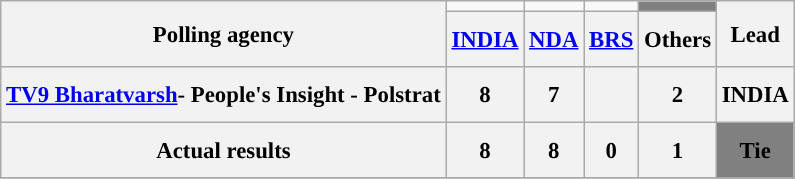<table class="wikitable" style="text-align:center;font-size:95%;line-height:30px;">
<tr>
<th rowspan="2" class="wikitable">Polling agency</th>
<td></td>
<td></td>
<td></td>
<td style="background:grey;"></td>
<th rowspan="2">Lead</th>
</tr>
<tr>
<th class="wikitable"><a href='#'>INDIA</a></th>
<th class="wikitable"><a href='#'>NDA</a></th>
<th class="wikitable"><a href='#'>BRS</a></th>
<th class="wikitable">Others</th>
</tr>
<tr>
<th><a href='#'>TV9 Bharatvarsh</a>- People's Insight - Polstrat</th>
<th>8</th>
<th>7</th>
<th></th>
<th>2</th>
<th>INDIA</th>
</tr>
<tr>
<th>Actual results</th>
<th>8</th>
<th>8</th>
<th>0</th>
<th>1</th>
<td style=background:grey; color=000000;><strong>Tie</strong></td>
</tr>
<tr>
</tr>
</table>
